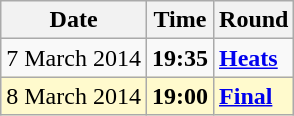<table class="wikitable">
<tr>
<th>Date</th>
<th>Time</th>
<th>Round</th>
</tr>
<tr>
<td>7 March 2014</td>
<td><strong>19:35</strong></td>
<td><strong><a href='#'>Heats</a></strong></td>
</tr>
<tr style=background:lemonchiffon>
<td>8 March 2014</td>
<td><strong>19:00</strong></td>
<td><strong><a href='#'>Final</a></strong></td>
</tr>
</table>
